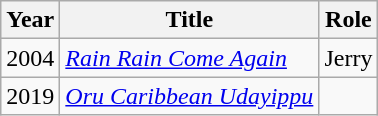<table class="wikitable">
<tr>
<th>Year</th>
<th>Title</th>
<th>Role</th>
</tr>
<tr>
<td>2004</td>
<td><em><a href='#'>Rain Rain Come Again</a></em></td>
<td>Jerry</td>
</tr>
<tr>
<td>2019</td>
<td><em><a href='#'>Oru Caribbean Udayippu</a></em></td>
<td></td>
</tr>
</table>
